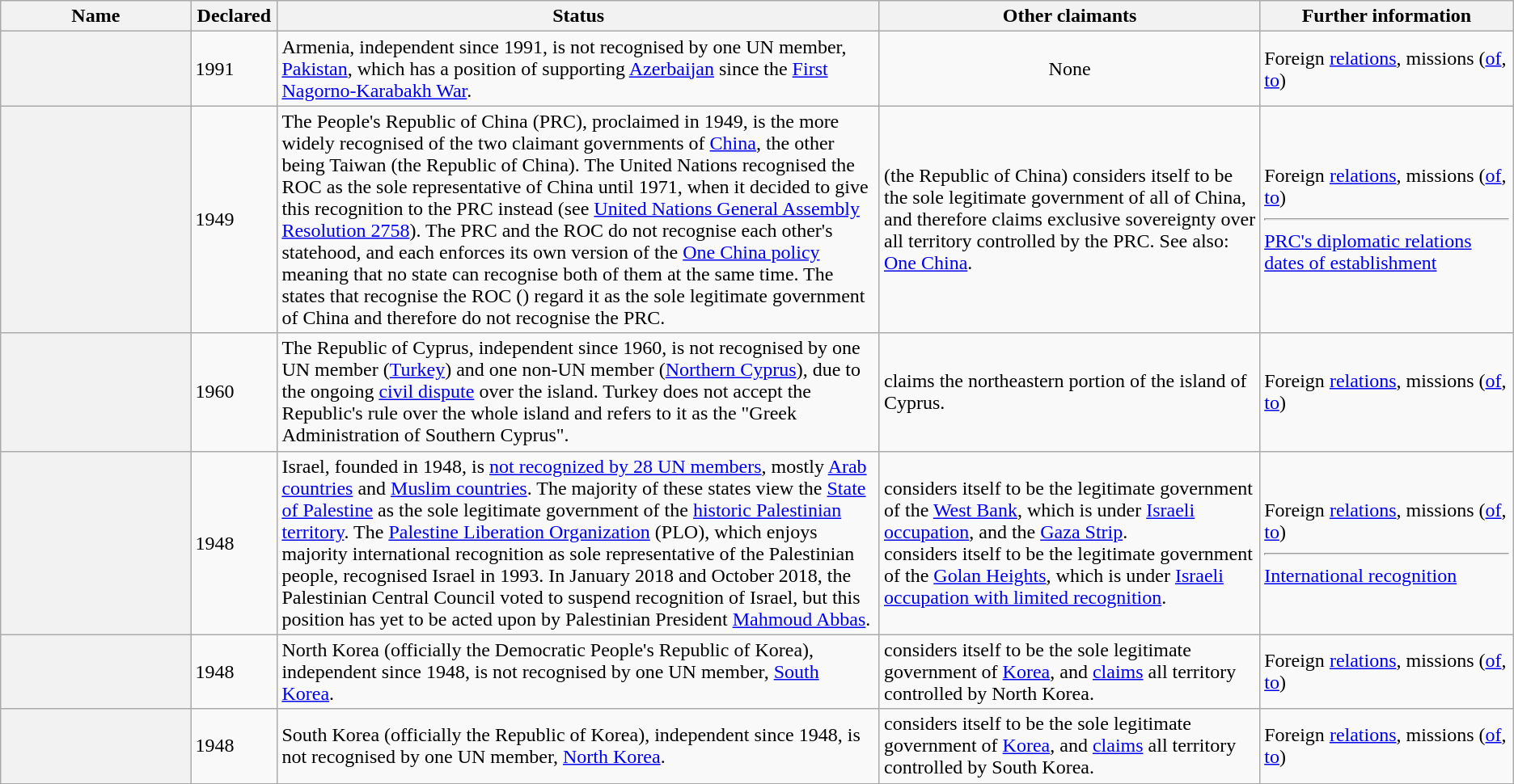<table class="wikitable sortable">
<tr>
<th scope=col style="width:12%;">Name</th>
<th scope=col style="width:5%;">Declared</th>
<th scope=col style="width:38%;" class=unsortable>Status</th>
<th scope=col style="width:24%;" class=unsortable>Other claimants</th>
<th scope=col style="width:16%;" class=unsortable>Further information</th>
</tr>
<tr>
<th scope=row></th>
<td>1991</td>
<td>Armenia, independent since 1991, is not recognised by one UN member, <a href='#'>Pakistan</a>, which has a position of supporting <a href='#'>Azerbaijan</a> since the <a href='#'>First Nagorno-Karabakh War</a>.</td>
<td style="text-align:center;">None</td>
<td>Foreign <a href='#'>relations</a>, missions (<a href='#'>of</a>, <a href='#'>to</a>)</td>
</tr>
<tr>
<th scope=row></th>
<td>1949</td>
<td>The People's Republic of China (PRC), proclaimed in 1949, is the more widely recognised of the two claimant governments of <a href='#'>China</a>, the other being Taiwan (the Republic of China). The United Nations recognised the ROC as the sole representative of China until 1971, when it decided to give this recognition to the PRC instead (see <a href='#'>United Nations General Assembly Resolution 2758</a>). The PRC and the ROC do not recognise each other's statehood, and each enforces its own version of the <a href='#'>One China policy</a> meaning that no state can recognise both of them at the same time. The states that recognise the ROC () regard it as the sole legitimate government of China and therefore do not recognise the PRC.</td>
<td> (the Republic of China) considers itself to be the sole legitimate government of all of China, and therefore claims exclusive sovereignty over all territory controlled by the PRC. See also: <a href='#'>One China</a>.</td>
<td>Foreign <a href='#'>relations</a>, missions (<a href='#'>of</a>, <a href='#'>to</a>)<hr><a href='#'>PRC's diplomatic relations dates of establishment</a></td>
</tr>
<tr>
<th scope=row></th>
<td>1960</td>
<td>The Republic of Cyprus, independent since 1960, is not recognised by one UN member (<a href='#'>Turkey</a>) and one non-UN member (<a href='#'>Northern Cyprus</a>), due to the ongoing <a href='#'>civil dispute</a> over the island. Turkey does not accept the Republic's rule over the whole island and refers to it as the "Greek Administration of Southern Cyprus".</td>
<td> claims the northeastern portion of the island of Cyprus.</td>
<td>Foreign <a href='#'>relations</a>, missions (<a href='#'>of</a>, <a href='#'>to</a>)</td>
</tr>
<tr>
<th scope=row></th>
<td>1948</td>
<td>Israel, founded in 1948, is <a href='#'>not recognized by 28 UN members</a>, mostly <a href='#'>Arab countries</a> and <a href='#'>Muslim countries</a>. The majority of these states view the <a href='#'>State of Palestine</a> as the sole legitimate government of the <a href='#'>historic Palestinian territory</a>. The <a href='#'>Palestine Liberation Organization</a> (PLO), which enjoys majority international recognition as sole representative of the Palestinian people, recognised Israel in 1993. In January 2018 and October 2018, the Palestinian Central Council voted to suspend recognition of Israel, but this position has yet to be acted upon by Palestinian President <a href='#'>Mahmoud Abbas</a>.</td>
<td> considers itself to be the legitimate government of the <a href='#'>West Bank</a>, which is under <a href='#'>Israeli occupation</a>, and the <a href='#'>Gaza Strip</a>.<br>  considers itself to be the legitimate government of the <a href='#'>Golan Heights</a>, which is under <a href='#'>Israeli occupation with limited recognition</a>.</td>
<td>Foreign <a href='#'>relations</a>, missions (<a href='#'>of</a>, <a href='#'>to</a>)<hr><a href='#'>International recognition</a></td>
</tr>
<tr>
<th scope=row></th>
<td>1948</td>
<td>North Korea (officially the Democratic People's Republic of Korea), independent since 1948, is not recognised by one UN member, <a href='#'>South Korea</a>.</td>
<td> considers itself to be the sole legitimate government of <a href='#'>Korea</a>, and <a href='#'>claims</a> all territory controlled by North Korea.</td>
<td>Foreign <a href='#'>relations</a>, missions (<a href='#'>of</a>, <a href='#'>to</a>)</td>
</tr>
<tr>
<th scope=row></th>
<td>1948</td>
<td>South Korea (officially the Republic of Korea), independent since 1948, is not recognised by one UN member, <a href='#'>North Korea</a>.</td>
<td> considers itself to be the sole legitimate government of <a href='#'>Korea</a>, and <a href='#'>claims</a> all territory controlled by South Korea.</td>
<td>Foreign <a href='#'>relations</a>, missions (<a href='#'>of</a>, <a href='#'>to</a>)</td>
</tr>
</table>
